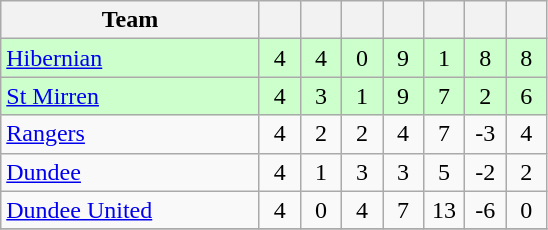<table class="wikitable" style="text-align:center;">
<tr>
<th width=165>Team</th>
<th width=20></th>
<th width=20></th>
<th width=20></th>
<th width=20></th>
<th width=20></th>
<th width=20></th>
<th width=20></th>
</tr>
<tr style="background:#cfc;">
<td align="left"><a href='#'>Hibernian</a></td>
<td>4</td>
<td>4</td>
<td>0</td>
<td>9</td>
<td>1</td>
<td>8</td>
<td>8</td>
</tr>
<tr style="background:#cfc;">
<td align="left"><a href='#'>St Mirren</a></td>
<td>4</td>
<td>3</td>
<td>1</td>
<td>9</td>
<td>7</td>
<td>2</td>
<td>6</td>
</tr>
<tr>
<td align="left"><a href='#'>Rangers</a></td>
<td>4</td>
<td>2</td>
<td>2</td>
<td>4</td>
<td>7</td>
<td>-3</td>
<td>4</td>
</tr>
<tr>
<td align="left"><a href='#'>Dundee</a></td>
<td>4</td>
<td>1</td>
<td>3</td>
<td>3</td>
<td>5</td>
<td>-2</td>
<td>2</td>
</tr>
<tr>
<td align="left"><a href='#'>Dundee United</a></td>
<td>4</td>
<td>0</td>
<td>4</td>
<td>7</td>
<td>13</td>
<td>-6</td>
<td>0</td>
</tr>
<tr>
</tr>
</table>
